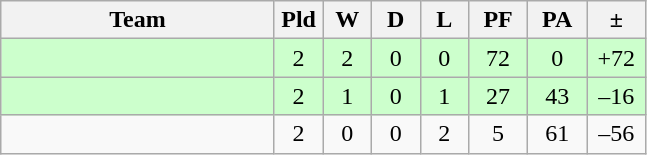<table class="wikitable" style="text-align:center;">
<tr>
<th width=175>Team</th>
<th width=25 abbr="Played">Pld</th>
<th width=25 abbr="Won">W</th>
<th width=25 abbr="Drawn">D</th>
<th width=25 abbr="Lost">L</th>
<th width=32 abbr="Points for">PF</th>
<th width=32 abbr="Points against">PA</th>
<th width=32 abbr="Points difference">±</th>
</tr>
<tr bgcolor=ccffcc>
<td align=left></td>
<td>2</td>
<td>2</td>
<td>0</td>
<td>0</td>
<td>72</td>
<td>0</td>
<td>+72</td>
</tr>
<tr bgcolor=ccffcc>
<td align=left></td>
<td>2</td>
<td>1</td>
<td>0</td>
<td>1</td>
<td>27</td>
<td>43</td>
<td>–16</td>
</tr>
<tr>
<td align=left></td>
<td>2</td>
<td>0</td>
<td>0</td>
<td>2</td>
<td>5</td>
<td>61</td>
<td>–56</td>
</tr>
</table>
